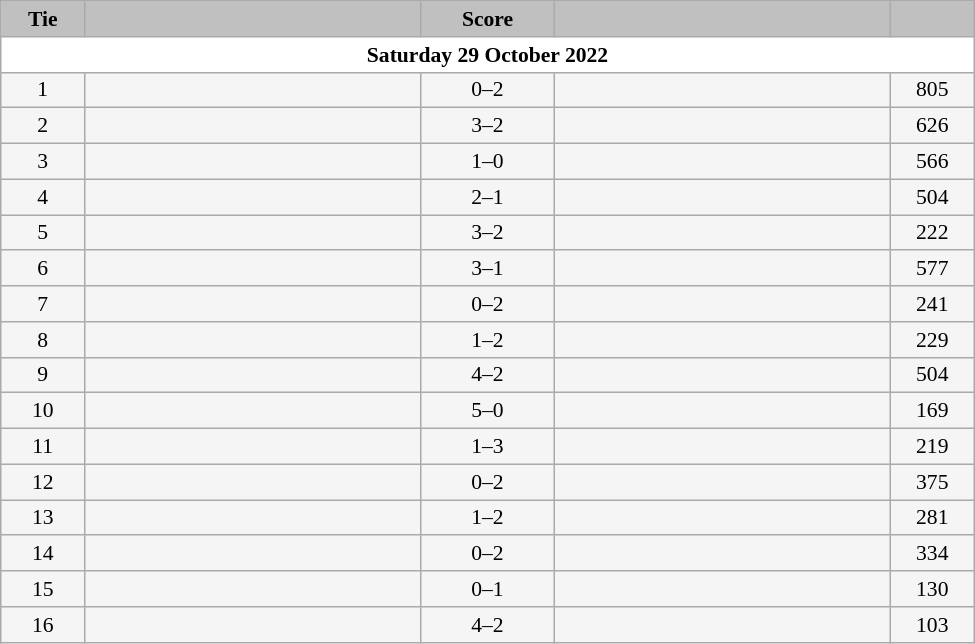<table class="wikitable" style="width: 650px; background:WhiteSmoke; text-align:center; font-size:90%">
<tr>
<td scope="col" style="width:  7.50%; background:silver;"><strong>Tie</strong></td>
<td scope="col" style="width: 30.00%; background:silver;"></td>
<td scope="col" style="width: 12.00%; background:silver;"><strong>Score</strong></td>
<td scope="col" style="width: 30.00%; background:silver;"></td>
<td scope="col" style="width:  7.50%; background:silver;"></td>
</tr>
<tr>
<td colspan="5" style= background:White><strong>Saturday 29 October 2022</strong></td>
</tr>
<tr>
<td>1</td>
<td></td>
<td>0–2</td>
<td></td>
<td>805 </td>
</tr>
<tr>
<td>2</td>
<td></td>
<td>3–2</td>
<td></td>
<td>626 </td>
</tr>
<tr>
<td>3</td>
<td></td>
<td>1–0</td>
<td></td>
<td>566 </td>
</tr>
<tr>
<td>4</td>
<td></td>
<td>2–1</td>
<td></td>
<td>504 </td>
</tr>
<tr>
<td>5</td>
<td></td>
<td>3–2</td>
<td></td>
<td>222 </td>
</tr>
<tr>
<td>6</td>
<td></td>
<td>3–1</td>
<td></td>
<td>577 </td>
</tr>
<tr>
<td>7</td>
<td></td>
<td>0–2</td>
<td></td>
<td>241 </td>
</tr>
<tr>
<td>8</td>
<td></td>
<td>1–2</td>
<td></td>
<td>229 </td>
</tr>
<tr>
<td>9</td>
<td></td>
<td>4–2</td>
<td></td>
<td>504 </td>
</tr>
<tr>
<td>10</td>
<td></td>
<td>5–0</td>
<td></td>
<td>169 </td>
</tr>
<tr>
<td>11</td>
<td></td>
<td>1–3</td>
<td></td>
<td>219 </td>
</tr>
<tr>
<td>12</td>
<td></td>
<td>0–2</td>
<td></td>
<td>375 </td>
</tr>
<tr>
<td>13</td>
<td></td>
<td>1–2</td>
<td></td>
<td>281 </td>
</tr>
<tr>
<td>14</td>
<td></td>
<td>0–2</td>
<td></td>
<td>334 </td>
</tr>
<tr>
<td>15</td>
<td></td>
<td>0–1</td>
<td></td>
<td>130 </td>
</tr>
<tr>
<td>16</td>
<td></td>
<td>4–2</td>
<td></td>
<td>103 </td>
</tr>
</table>
